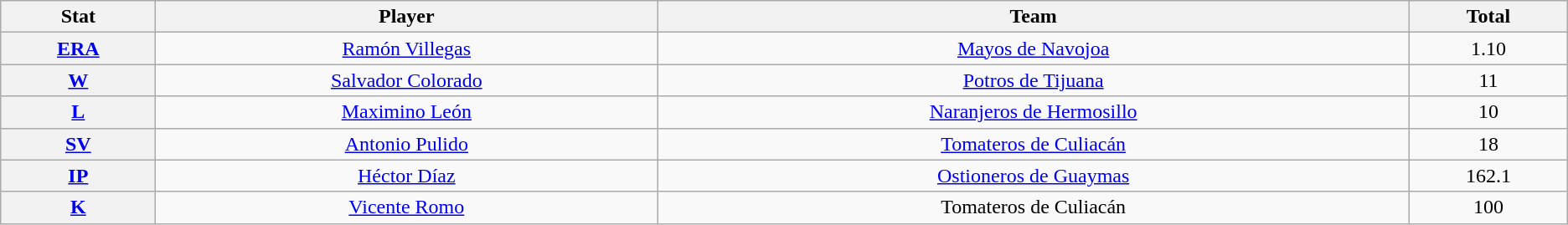<table class="wikitable" style="text-align:center;">
<tr>
<th scope="col" width="3%">Stat</th>
<th scope="col" width="10%">Player</th>
<th scope="col" width="15%">Team</th>
<th scope="col" width="3%">Total</th>
</tr>
<tr>
<th scope="row" style="text-align:center;"><a href='#'>ERA</a></th>
<td> <a href='#'>Ramón Villegas</a></td>
<td><a href='#'>Mayos de Navojoa</a></td>
<td>1.10</td>
</tr>
<tr>
<th scope="row" style="text-align:center;"><a href='#'>W</a></th>
<td> <a href='#'>Salvador Colorado</a></td>
<td><a href='#'>Potros de Tijuana</a></td>
<td>11</td>
</tr>
<tr>
<th scope="row" style="text-align:center;"><a href='#'>L</a></th>
<td> <a href='#'>Maximino León</a></td>
<td><a href='#'>Naranjeros de Hermosillo</a></td>
<td>10</td>
</tr>
<tr>
<th scope="row" style="text-align:center;"><a href='#'>SV</a></th>
<td> <a href='#'>Antonio Pulido</a></td>
<td><a href='#'>Tomateros de Culiacán</a></td>
<td>18</td>
</tr>
<tr>
<th scope="row" style="text-align:center;"><a href='#'>IP</a></th>
<td> <a href='#'>Héctor Díaz</a></td>
<td><a href='#'>Ostioneros de Guaymas</a></td>
<td>162.1</td>
</tr>
<tr>
<th scope="row" style="text-align:center;"><a href='#'>K</a></th>
<td> <a href='#'>Vicente Romo</a></td>
<td>Tomateros de Culiacán</td>
<td>100</td>
</tr>
</table>
